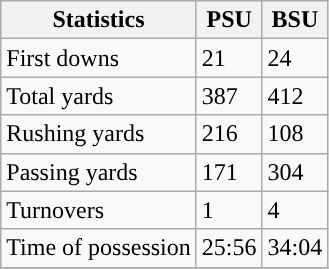<table class="wikitable" style="float: left;">
<tr>
<th>Statistics</th>
<th>PSU</th>
<th>BSU</th>
</tr>
<tr>
<td>First downs</td>
<td>21</td>
<td>24</td>
</tr>
<tr>
<td>Total yards</td>
<td>387</td>
<td>412</td>
</tr>
<tr>
<td>Rushing yards</td>
<td>216</td>
<td>108</td>
</tr>
<tr>
<td>Passing yards</td>
<td>171</td>
<td>304</td>
</tr>
<tr>
<td>Turnovers</td>
<td>1</td>
<td>4</td>
</tr>
<tr>
<td>Time of possession</td>
<td>25:56</td>
<td>34:04</td>
</tr>
<tr>
</tr>
</table>
